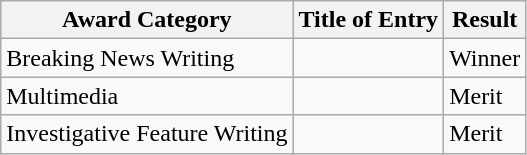<table class="wikitable">
<tr>
<th>Award Category</th>
<th>Title of Entry</th>
<th>Result</th>
</tr>
<tr>
<td>Breaking News Writing</td>
<td></td>
<td>Winner</td>
</tr>
<tr>
<td>Multimedia</td>
<td></td>
<td>Merit</td>
</tr>
<tr>
<td>Investigative Feature Writing</td>
<td></td>
<td>Merit</td>
</tr>
</table>
